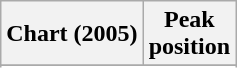<table class="wikitable sortable plainrowheaders" style="text-align:center">
<tr>
<th>Chart (2005)</th>
<th>Peak<br>position</th>
</tr>
<tr>
</tr>
<tr>
</tr>
<tr>
</tr>
</table>
